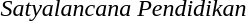<table>
<tr>
<td></td>
<td><em>Satyalancana Pendidikan</em></td>
</tr>
</table>
